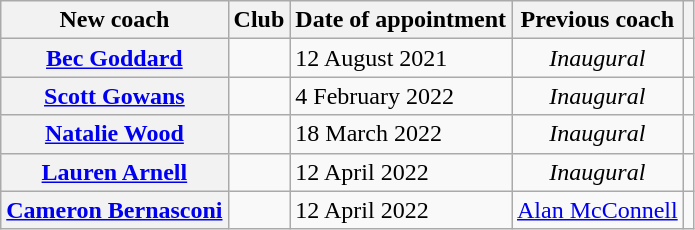<table class="wikitable plainrowheaders">
<tr>
<th>New coach</th>
<th>Club</th>
<th>Date of appointment</th>
<th>Previous coach</th>
<th></th>
</tr>
<tr>
<th scope=row><a href='#'>Bec Goddard</a></th>
<td></td>
<td>12 August 2021</td>
<td align=center><em>Inaugural</em></td>
<td align=center></td>
</tr>
<tr>
<th scope=row><a href='#'>Scott Gowans</a></th>
<td></td>
<td>4 February 2022</td>
<td align=center><em>Inaugural</em></td>
<td align=center></td>
</tr>
<tr>
<th scope=row><a href='#'>Natalie Wood</a></th>
<td></td>
<td>18 March 2022</td>
<td align=center><em>Inaugural</em></td>
<td align=center></td>
</tr>
<tr>
<th scope=row><a href='#'>Lauren Arnell</a></th>
<td></td>
<td>12 April 2022</td>
<td align=center><em>Inaugural</em></td>
<td align=center></td>
</tr>
<tr>
<th scope=row><a href='#'>Cameron Bernasconi</a></th>
<td></td>
<td>12 April 2022</td>
<td><a href='#'>Alan McConnell</a></td>
<td align=center></td>
</tr>
</table>
